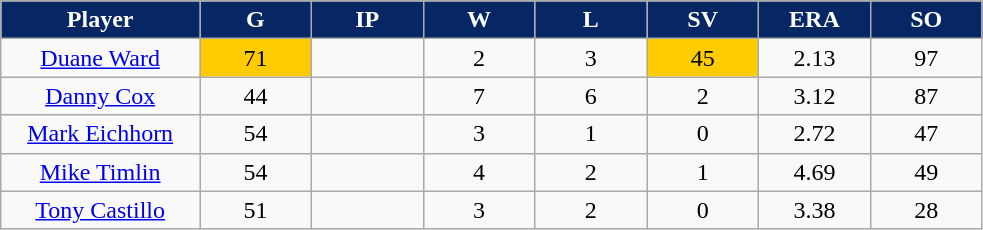<table class="wikitable sortable">
<tr>
<th style="background:#072764;color:white;" width="16%">Player</th>
<th style="background:#072764;color:white;" width="9%">G</th>
<th style="background:#072764;color:white;" width="9%">IP</th>
<th style="background:#072764;color:white;" width="9%">W</th>
<th style="background:#072764;color:white;" width="9%">L</th>
<th style="background:#072764;color:white;" width="9%">SV</th>
<th style="background:#072764;color:white;" width="9%">ERA</th>
<th style="background:#072764;color:white;" width="9%">SO</th>
</tr>
<tr align="center">
<td><a href='#'>Duane Ward</a></td>
<td bgcolor="#FFCC00">71</td>
<td></td>
<td>2</td>
<td>3</td>
<td bgcolor="#FFCC00">45</td>
<td>2.13</td>
<td>97</td>
</tr>
<tr align="center">
<td><a href='#'>Danny Cox</a></td>
<td>44</td>
<td></td>
<td>7</td>
<td>6</td>
<td>2</td>
<td>3.12</td>
<td>87</td>
</tr>
<tr align="center">
<td><a href='#'>Mark Eichhorn</a></td>
<td>54</td>
<td></td>
<td>3</td>
<td>1</td>
<td>0</td>
<td>2.72</td>
<td>47</td>
</tr>
<tr align="center">
<td><a href='#'>Mike Timlin</a></td>
<td>54</td>
<td></td>
<td>4</td>
<td>2</td>
<td>1</td>
<td>4.69</td>
<td>49</td>
</tr>
<tr align="center">
<td><a href='#'>Tony Castillo</a></td>
<td>51</td>
<td></td>
<td>3</td>
<td>2</td>
<td>0</td>
<td>3.38</td>
<td>28</td>
</tr>
</table>
